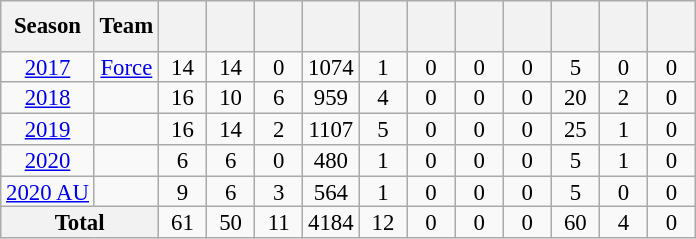<table class="wikitable" style="text-align:center; line-height:90%; font-size:95%;">
<tr style="line-height:175%;">
<th>Season</th>
<th>Team</th>
<th style="width:25px;"></th>
<th style="width:25px;"></th>
<th style="width:25px;"></th>
<th style="width:25px;"></th>
<th style="width:25px;"></th>
<th style="width:25px;"></th>
<th style="width:25px;"></th>
<th style="width:25px;"></th>
<th style="width:25px;"></th>
<th style="width:25px;"></th>
<th style="width:25px;"></th>
</tr>
<tr>
<td><a href='#'>2017</a></td>
<td><a href='#'>Force</a></td>
<td>14</td>
<td>14</td>
<td>0</td>
<td>1074</td>
<td>1</td>
<td>0</td>
<td>0</td>
<td>0</td>
<td>5</td>
<td>0</td>
<td>0</td>
</tr>
<tr>
<td><a href='#'>2018</a></td>
<td></td>
<td>16</td>
<td>10</td>
<td>6</td>
<td>959</td>
<td>4</td>
<td>0</td>
<td>0</td>
<td>0</td>
<td>20</td>
<td>2</td>
<td>0</td>
</tr>
<tr>
<td><a href='#'>2019</a></td>
<td></td>
<td>16</td>
<td>14</td>
<td>2</td>
<td>1107</td>
<td>5</td>
<td>0</td>
<td>0</td>
<td>0</td>
<td>25</td>
<td>1</td>
<td>0</td>
</tr>
<tr>
<td><a href='#'>2020</a></td>
<td></td>
<td>6</td>
<td>6</td>
<td>0</td>
<td>480</td>
<td>1</td>
<td>0</td>
<td>0</td>
<td>0</td>
<td>5</td>
<td>1</td>
<td>0</td>
</tr>
<tr>
<td><a href='#'>2020 AU</a></td>
<td></td>
<td>9</td>
<td>6</td>
<td>3</td>
<td>564</td>
<td>1</td>
<td>0</td>
<td>0</td>
<td>0</td>
<td>5</td>
<td>0</td>
<td>0</td>
</tr>
<tr>
<th colspan="2">Total</th>
<td>61</td>
<td>50</td>
<td>11</td>
<td>4184</td>
<td>12</td>
<td>0</td>
<td>0</td>
<td>0</td>
<td>60</td>
<td>4</td>
<td>0</td>
</tr>
</table>
